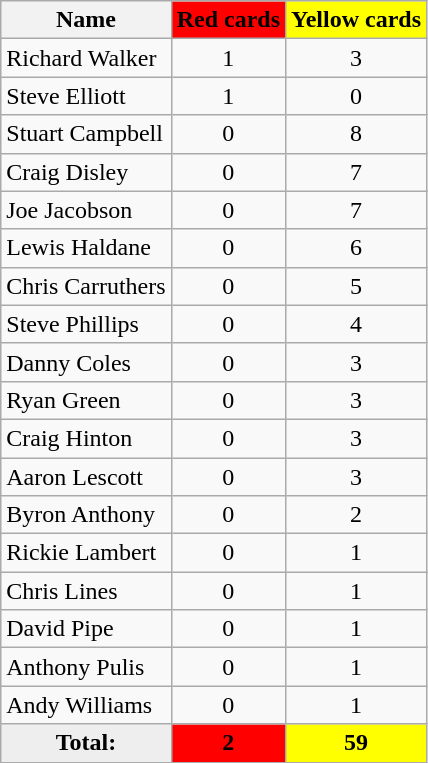<table class="wikitable" style="text-align:center">
<tr>
<th>Name</th>
<th style="background:Red;">Red cards</th>
<th style="background:Yellow;">Yellow cards</th>
</tr>
<tr>
<td align="left">Richard Walker</td>
<td>1</td>
<td>3</td>
</tr>
<tr>
<td align="left">Steve Elliott</td>
<td>1</td>
<td>0</td>
</tr>
<tr>
<td align="left">Stuart Campbell</td>
<td>0</td>
<td>8</td>
</tr>
<tr>
<td align="left">Craig Disley</td>
<td>0</td>
<td>7</td>
</tr>
<tr>
<td align="left">Joe Jacobson</td>
<td>0</td>
<td>7</td>
</tr>
<tr>
<td align="left">Lewis Haldane</td>
<td>0</td>
<td>6</td>
</tr>
<tr>
<td align="left">Chris Carruthers</td>
<td>0</td>
<td>5</td>
</tr>
<tr>
<td align="left">Steve Phillips</td>
<td>0</td>
<td>4</td>
</tr>
<tr>
<td align="left">Danny Coles</td>
<td>0</td>
<td>3</td>
</tr>
<tr>
<td align="left">Ryan Green</td>
<td>0</td>
<td>3</td>
</tr>
<tr>
<td align="left">Craig Hinton</td>
<td>0</td>
<td>3</td>
</tr>
<tr>
<td align="left">Aaron Lescott</td>
<td>0</td>
<td>3</td>
</tr>
<tr>
<td align="left">Byron Anthony</td>
<td>0</td>
<td>2</td>
</tr>
<tr>
<td align="left">Rickie Lambert</td>
<td>0</td>
<td>1</td>
</tr>
<tr>
<td align="left">Chris Lines</td>
<td>0</td>
<td>1</td>
</tr>
<tr>
<td align="left">David Pipe</td>
<td>0</td>
<td>1</td>
</tr>
<tr>
<td align="left">Anthony Pulis</td>
<td>0</td>
<td>1</td>
</tr>
<tr>
<td align="left">Andy Williams</td>
<td>0</td>
<td>1</td>
</tr>
<tr>
<td style="background:#eee;"><strong>Total:</strong></td>
<td style="background:Red;"><strong>2</strong></td>
<td style="background:Yellow;"><strong>59</strong></td>
</tr>
</table>
